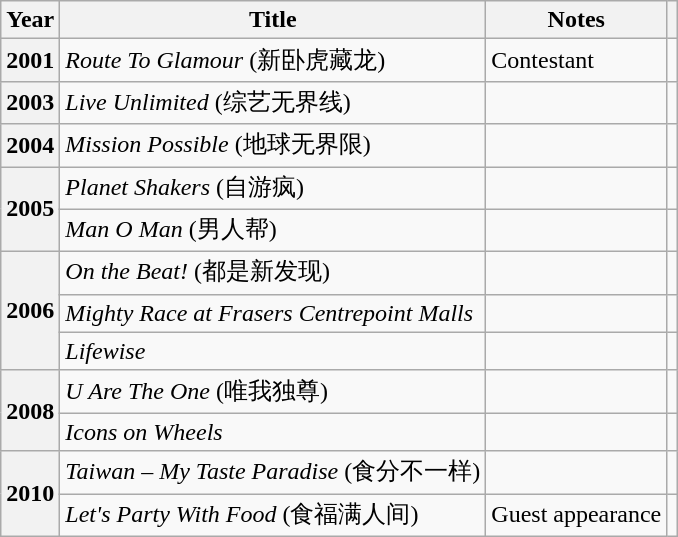<table class="wikitable sortable plainrowheaders">
<tr>
<th scope="col">Year</th>
<th scope="col">Title</th>
<th scope="col" class="unsortable">Notes</th>
<th scope="col" class="unsortable"></th>
</tr>
<tr>
<th scope="row">2001</th>
<td><em>Route To Glamour</em> (新卧虎藏龙)</td>
<td>Contestant</td>
<td></td>
</tr>
<tr>
<th scope="row">2003</th>
<td><em>Live Unlimited</em> (综艺无界线)</td>
<td></td>
<td></td>
</tr>
<tr>
<th scope="row">2004</th>
<td><em>Mission Possible</em> (地球无界限)</td>
<td></td>
<td></td>
</tr>
<tr>
<th scope="row" rowspan="2">2005</th>
<td><em>Planet Shakers</em> (自游疯)</td>
<td></td>
<td></td>
</tr>
<tr>
<td><em>Man O Man</em> (男人帮)</td>
<td></td>
<td></td>
</tr>
<tr>
<th scope="row" rowspan="3">2006</th>
<td><em>On the Beat!</em> (都是新发现)</td>
<td></td>
<td></td>
</tr>
<tr>
<td><em>Mighty Race at Frasers Centrepoint Malls</em></td>
<td></td>
<td></td>
</tr>
<tr>
<td><em>Lifewise</em></td>
<td></td>
<td></td>
</tr>
<tr>
<th scope="row" rowspan="2">2008</th>
<td><em>U Are The One</em> (唯我独尊)</td>
<td></td>
<td></td>
</tr>
<tr>
<td><em>Icons on Wheels</em></td>
<td></td>
<td></td>
</tr>
<tr>
<th scope="row" rowspan="2">2010</th>
<td><em>Taiwan – My Taste Paradise</em> (食分不一样)</td>
<td></td>
<td></td>
</tr>
<tr>
<td><em>Let's Party With Food</em> (食福满人间)</td>
<td>Guest appearance</td>
<td></td>
</tr>
</table>
